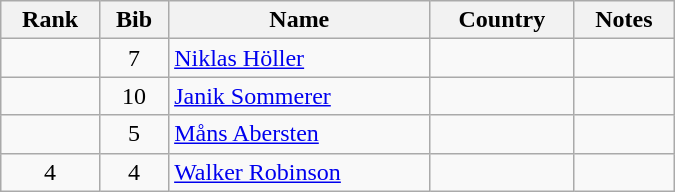<table class="wikitable" style="text-align:center; width:450px">
<tr>
<th>Rank</th>
<th>Bib</th>
<th>Name</th>
<th>Country</th>
<th>Notes</th>
</tr>
<tr>
<td></td>
<td>7</td>
<td align=left><a href='#'>Niklas Höller</a></td>
<td align=left></td>
<td></td>
</tr>
<tr>
<td></td>
<td>10</td>
<td align=left><a href='#'>Janik Sommerer</a></td>
<td align=left></td>
<td></td>
</tr>
<tr>
<td></td>
<td>5</td>
<td align=left><a href='#'>Måns Abersten</a></td>
<td align=left></td>
<td></td>
</tr>
<tr>
<td>4</td>
<td>4</td>
<td align=left><a href='#'>Walker Robinson</a></td>
<td align=left></td>
<td></td>
</tr>
</table>
